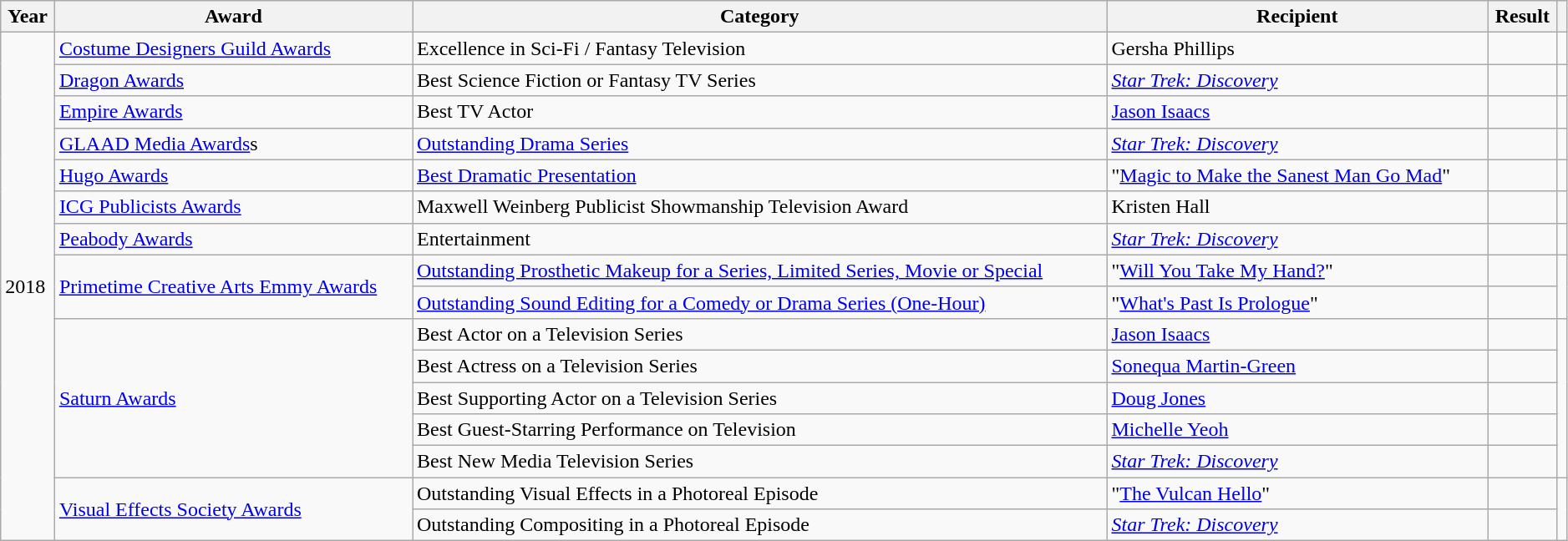<table class="wikitable sortable" style="width: 99%;">
<tr>
<th>Year</th>
<th>Award</th>
<th>Category</th>
<th>Recipient</th>
<th>Result</th>
<th scope="col" class="unsortable"></th>
</tr>
<tr>
<td rowspan="16">2018</td>
<td><a href='#'>Costume Designers Guild Awards</a></td>
<td>Excellence in Sci-Fi / Fantasy Television</td>
<td>Gersha Phillips</td>
<td></td>
<td style="text-align:center;"></td>
</tr>
<tr>
<td><a href='#'>Dragon Awards</a></td>
<td>Best Science Fiction or Fantasy TV Series</td>
<td><em><a href='#'>Star Trek: Discovery</a></em></td>
<td></td>
<td style="text-align:center;"></td>
</tr>
<tr>
<td><a href='#'>Empire Awards</a></td>
<td>Best TV Actor</td>
<td><a href='#'>Jason Isaacs</a></td>
<td></td>
<td style="text-align:center;"></td>
</tr>
<tr>
<td><a href='#'>GLAAD Media Awards</a>s</td>
<td><a href='#'>Outstanding Drama Series</a></td>
<td><em><a href='#'>Star Trek: Discovery</a></em></td>
<td></td>
<td style="text-align:center;"></td>
</tr>
<tr>
<td><a href='#'>Hugo Awards</a></td>
<td><a href='#'>Best Dramatic Presentation</a></td>
<td>"<a href='#'>Magic to Make the Sanest Man Go Mad</a>"</td>
<td></td>
<td style="text-align:center;"></td>
</tr>
<tr>
<td><a href='#'>ICG Publicists Awards</a></td>
<td>Maxwell Weinberg Publicist Showmanship Television Award</td>
<td>Kristen Hall</td>
<td></td>
<td style="text-align:center;"></td>
</tr>
<tr>
<td><a href='#'>Peabody Awards</a></td>
<td>Entertainment</td>
<td><em><a href='#'>Star Trek: Discovery</a></em></td>
<td></td>
<td style="text-align:center;"></td>
</tr>
<tr>
<td rowspan="2"><a href='#'>Primetime Creative Arts Emmy Awards</a></td>
<td><a href='#'>Outstanding Prosthetic Makeup for a Series, Limited Series, Movie or Special</a></td>
<td>"<a href='#'>Will You Take My Hand?</a>"</td>
<td></td>
<td rowspan="2" style="text-align:center;"></td>
</tr>
<tr>
<td><a href='#'>Outstanding Sound Editing for a Comedy or Drama Series (One-Hour)</a></td>
<td>"<a href='#'>What's Past Is Prologue</a>"</td>
<td></td>
</tr>
<tr>
<td rowspan="5"><a href='#'>Saturn Awards</a></td>
<td>Best Actor on a Television Series</td>
<td><a href='#'>Jason Isaacs</a></td>
<td></td>
<td rowspan="5" style="text-align:center;"></td>
</tr>
<tr>
<td>Best Actress on a Television Series</td>
<td><a href='#'>Sonequa Martin-Green</a></td>
<td></td>
</tr>
<tr>
<td>Best Supporting Actor on a Television Series</td>
<td><a href='#'>Doug Jones</a></td>
<td></td>
</tr>
<tr>
<td>Best Guest-Starring Performance on Television</td>
<td><a href='#'>Michelle Yeoh</a></td>
<td></td>
</tr>
<tr>
<td>Best New Media Television Series</td>
<td><em><a href='#'>Star Trek: Discovery</a></em></td>
<td></td>
</tr>
<tr>
<td rowspan="2"><a href='#'>Visual Effects Society Awards</a></td>
<td>Outstanding Visual Effects in a Photoreal Episode</td>
<td>"<a href='#'>The Vulcan Hello</a>"</td>
<td></td>
<td rowspan="2" style="text-align:center;"></td>
</tr>
<tr>
<td>Outstanding Compositing in a Photoreal Episode</td>
<td><em><a href='#'>Star Trek: Discovery</a></em></td>
<td></td>
</tr>
</table>
